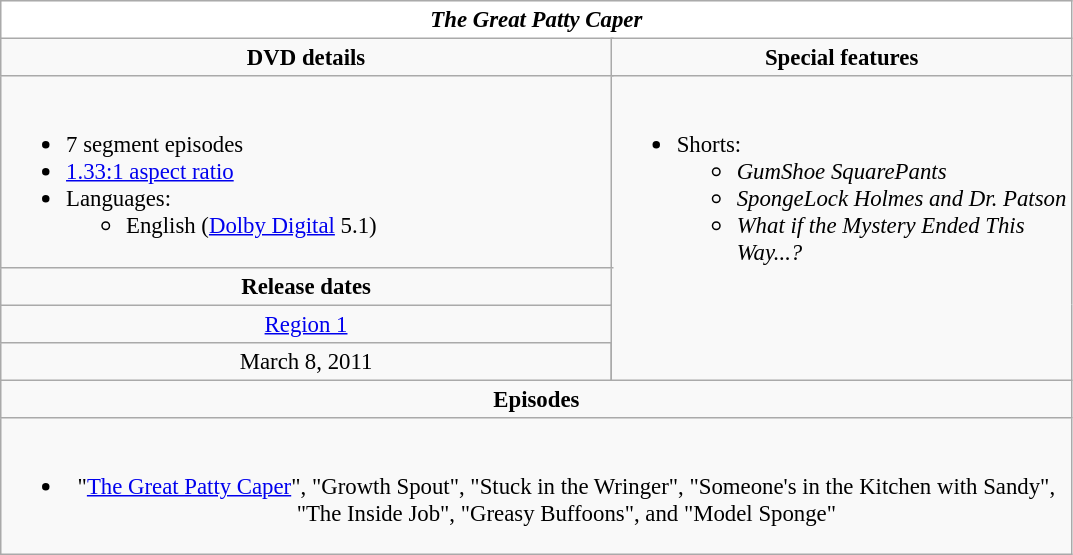<table class="wikitable" style="font-size: 95%;">
<tr style="background:#FFF; color:#000;">
<td colspan="4" align="center"><strong><em>The Great Patty Caper</em></strong></td>
</tr>
<tr valign="top">
<td style="text-align:center; width:400px;" colspan="3"><strong>DVD details</strong></td>
<td style="width:300px; text-align:center;"><strong>Special features</strong></td>
</tr>
<tr valign="top">
<td colspan="3" style="text-align:left; width:400px;"><br><ul><li>7 segment episodes</li><li><a href='#'>1.33:1 aspect ratio</a></li><li>Languages:<ul><li>English (<a href='#'>Dolby Digital</a> 5.1)</li></ul></li></ul></td>
<td rowspan="4" style="text-align:left; width:300px;"><br><ul><li>Shorts:<ul><li><em>GumShoe SquarePants</em></li><li><em>SpongeLock Holmes and Dr. Patson</em></li><li><em>What if the Mystery Ended This Way...?</em></li></ul></li></ul></td>
</tr>
<tr>
<td colspan="3" style="text-align:center;"><strong>Release dates</strong></td>
</tr>
<tr>
<td colspan="3" style="text-align:center;"><a href='#'>Region 1</a></td>
</tr>
<tr style="text-align:center;">
<td>March 8, 2011</td>
</tr>
<tr>
<td style="text-align:center; width:400px;" colspan="4"><strong>Episodes</strong></td>
</tr>
<tr>
<td style="text-align:center; width:400px;" colspan="4"><br><ul><li>"<a href='#'>The Great Patty Caper</a>", "Growth Spout", "Stuck in the Wringer", "Someone's in the Kitchen with Sandy", "The Inside Job", "Greasy Buffoons", and "Model Sponge"</li></ul></td>
</tr>
</table>
